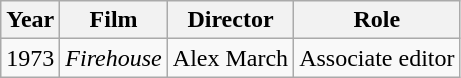<table class="wikitable">
<tr>
<th>Year</th>
<th>Film</th>
<th>Director</th>
<th>Role</th>
</tr>
<tr>
<td>1973</td>
<td><em>Firehouse</em></td>
<td>Alex March</td>
<td>Associate editor</td>
</tr>
</table>
